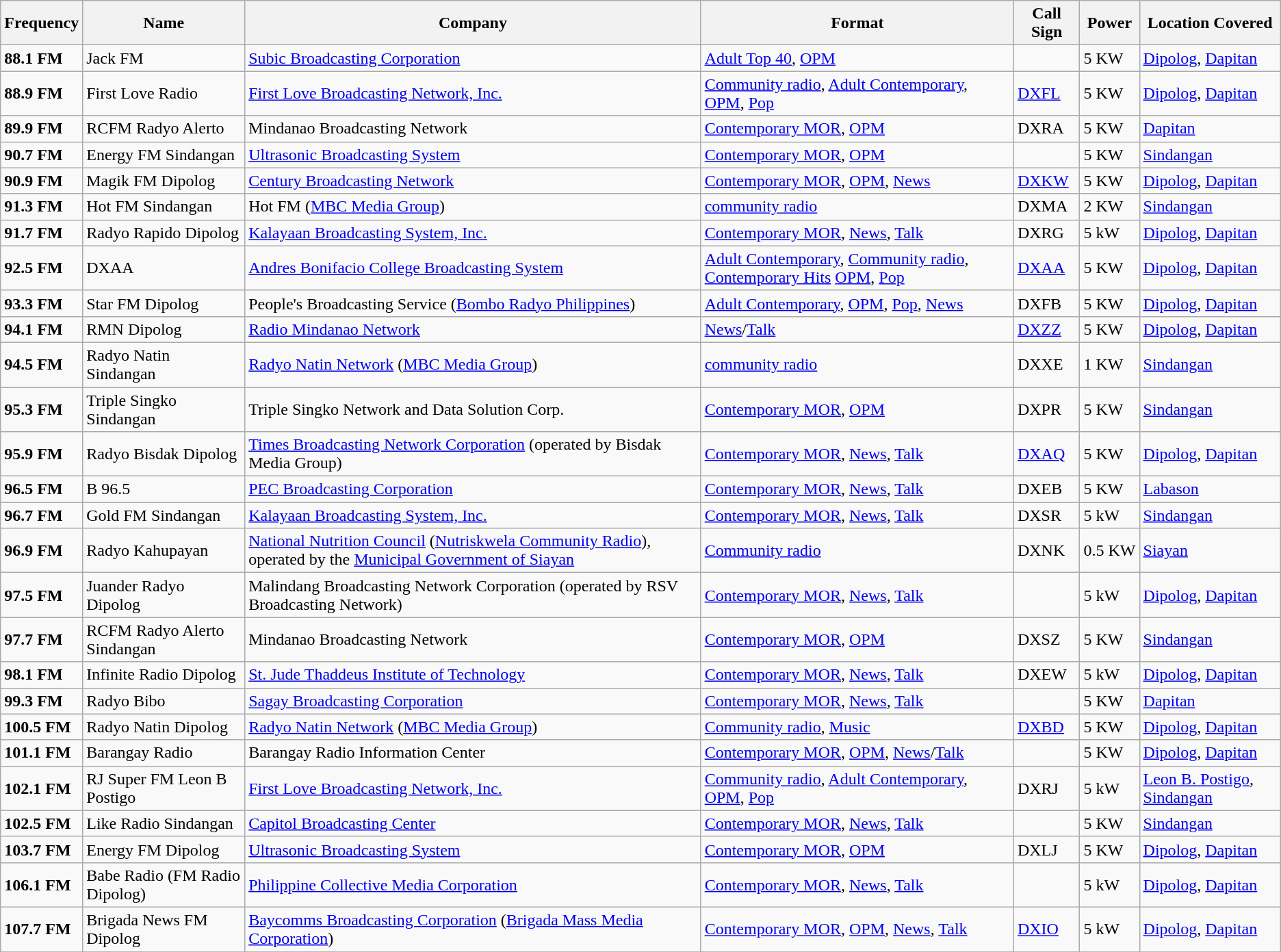<table class="sortable wikitable">
<tr>
<th>Frequency</th>
<th>Name</th>
<th>Company</th>
<th>Format</th>
<th>Call Sign</th>
<th>Power</th>
<th>Location Covered</th>
</tr>
<tr>
<td><strong>88.1 FM</strong></td>
<td>Jack FM</td>
<td><a href='#'>Subic Broadcasting Corporation</a></td>
<td><a href='#'>Adult Top 40</a>, <a href='#'>OPM</a></td>
<td></td>
<td>5 KW</td>
<td><a href='#'>Dipolog</a>, <a href='#'>Dapitan</a></td>
</tr>
<tr>
<td><strong>88.9 FM</strong></td>
<td>First Love Radio</td>
<td><a href='#'>First Love Broadcasting Network, Inc.</a></td>
<td><a href='#'>Community radio</a>, <a href='#'>Adult Contemporary</a>, <a href='#'>OPM</a>, <a href='#'>Pop</a></td>
<td><a href='#'>DXFL</a></td>
<td>5 KW</td>
<td><a href='#'>Dipolog</a>, <a href='#'>Dapitan</a></td>
</tr>
<tr>
<td><strong>89.9 FM</strong></td>
<td>RCFM Radyo Alerto</td>
<td>Mindanao Broadcasting Network</td>
<td><a href='#'>Contemporary MOR</a>, <a href='#'>OPM</a></td>
<td>DXRA</td>
<td>5 KW</td>
<td><a href='#'>Dapitan</a></td>
</tr>
<tr>
<td><strong>90.7 FM</strong></td>
<td>Energy FM Sindangan</td>
<td><a href='#'>Ultrasonic Broadcasting System</a></td>
<td><a href='#'>Contemporary MOR</a>, <a href='#'>OPM</a></td>
<td></td>
<td>5 KW</td>
<td><a href='#'>Sindangan</a></td>
</tr>
<tr>
<td><strong>90.9 FM</strong></td>
<td>Magik FM Dipolog</td>
<td><a href='#'>Century Broadcasting Network</a></td>
<td><a href='#'>Contemporary MOR</a>, <a href='#'>OPM</a>, <a href='#'>News</a></td>
<td><a href='#'>DXKW</a></td>
<td>5 KW</td>
<td><a href='#'>Dipolog</a>, <a href='#'>Dapitan</a></td>
</tr>
<tr>
<td><strong>91.3 FM</strong></td>
<td>Hot FM Sindangan</td>
<td>Hot FM (<a href='#'>MBC Media Group</a>)</td>
<td><a href='#'>community radio</a></td>
<td>DXMA</td>
<td>2 KW</td>
<td><a href='#'>Sindangan</a></td>
</tr>
<tr>
<td><strong>91.7 FM</strong></td>
<td>Radyo Rapido Dipolog</td>
<td><a href='#'>Kalayaan Broadcasting System, Inc.</a></td>
<td><a href='#'>Contemporary MOR</a>, <a href='#'>News</a>, <a href='#'>Talk</a></td>
<td>DXRG</td>
<td>5 kW</td>
<td><a href='#'>Dipolog</a>, <a href='#'>Dapitan</a></td>
</tr>
<tr>
<td><strong>92.5 FM</strong></td>
<td>DXAA</td>
<td><a href='#'>Andres Bonifacio College Broadcasting System</a></td>
<td><a href='#'>Adult Contemporary</a>, <a href='#'>Community radio</a>, <a href='#'>Contemporary Hits</a> <a href='#'>OPM</a>, <a href='#'>Pop</a></td>
<td><a href='#'>DXAA</a></td>
<td>5 KW</td>
<td><a href='#'>Dipolog</a>, <a href='#'>Dapitan</a></td>
</tr>
<tr>
<td><strong>93.3 FM</strong></td>
<td>Star FM Dipolog</td>
<td>People's Broadcasting Service (<a href='#'>Bombo Radyo Philippines</a>)</td>
<td><a href='#'>Adult Contemporary</a>, <a href='#'>OPM</a>, <a href='#'>Pop</a>, <a href='#'>News</a></td>
<td>DXFB</td>
<td>5 KW</td>
<td><a href='#'>Dipolog</a>, <a href='#'>Dapitan</a></td>
</tr>
<tr>
<td><strong>94.1 FM</strong></td>
<td>RMN Dipolog</td>
<td><a href='#'>Radio Mindanao Network</a></td>
<td><a href='#'>News</a>/<a href='#'>Talk</a></td>
<td><a href='#'>DXZZ</a></td>
<td>5 KW</td>
<td><a href='#'>Dipolog</a>, <a href='#'>Dapitan</a></td>
</tr>
<tr>
<td><strong>94.5 FM</strong></td>
<td>Radyo Natin Sindangan</td>
<td><a href='#'>Radyo Natin Network</a> (<a href='#'>MBC Media Group</a>)</td>
<td><a href='#'>community radio</a></td>
<td>DXXE</td>
<td>1 KW</td>
<td><a href='#'>Sindangan</a></td>
</tr>
<tr>
<td><strong>95.3 FM</strong></td>
<td>Triple Singko Sindangan</td>
<td>Triple Singko Network and Data Solution Corp.</td>
<td><a href='#'>Contemporary MOR</a>, <a href='#'>OPM</a></td>
<td>DXPR</td>
<td>5 KW</td>
<td><a href='#'>Sindangan</a></td>
</tr>
<tr>
<td><strong>95.9 FM</strong></td>
<td>Radyo Bisdak Dipolog</td>
<td><a href='#'>Times Broadcasting Network Corporation</a> (operated by Bisdak Media Group)</td>
<td><a href='#'>Contemporary MOR</a>, <a href='#'>News</a>, <a href='#'>Talk</a></td>
<td><a href='#'>DXAQ</a></td>
<td>5 KW</td>
<td><a href='#'>Dipolog</a>, <a href='#'>Dapitan</a></td>
</tr>
<tr>
<td><strong>96.5 FM</strong></td>
<td>B 96.5</td>
<td><a href='#'>PEC Broadcasting Corporation</a></td>
<td><a href='#'>Contemporary MOR</a>, <a href='#'>News</a>, <a href='#'>Talk</a></td>
<td>DXEB</td>
<td>5 KW</td>
<td><a href='#'>Labason</a></td>
</tr>
<tr>
<td><strong>96.7 FM</strong></td>
<td>Gold FM Sindangan</td>
<td><a href='#'>Kalayaan Broadcasting System, Inc.</a></td>
<td><a href='#'>Contemporary MOR</a>, <a href='#'>News</a>, <a href='#'>Talk</a></td>
<td>DXSR</td>
<td>5 kW</td>
<td><a href='#'>Sindangan</a></td>
</tr>
<tr>
<td><strong>96.9 FM</strong></td>
<td>Radyo Kahupayan</td>
<td><a href='#'>National Nutrition Council</a> (<a href='#'>Nutriskwela Community Radio</a>), operated by the <a href='#'>Municipal Government of Siayan</a></td>
<td><a href='#'>Community radio</a></td>
<td>DXNK</td>
<td>0.5 KW</td>
<td><a href='#'>Siayan</a></td>
</tr>
<tr>
<td><strong>97.5 FM</strong></td>
<td>Juander Radyo Dipolog</td>
<td>Malindang Broadcasting Network Corporation (operated by RSV Broadcasting Network)</td>
<td><a href='#'>Contemporary MOR</a>, <a href='#'>News</a>, <a href='#'>Talk</a></td>
<td></td>
<td>5 kW</td>
<td><a href='#'>Dipolog</a>, <a href='#'>Dapitan</a></td>
</tr>
<tr>
<td><strong>97.7 FM</strong></td>
<td>RCFM Radyo Alerto Sindangan</td>
<td>Mindanao Broadcasting Network</td>
<td><a href='#'>Contemporary MOR</a>, <a href='#'>OPM</a></td>
<td>DXSZ</td>
<td>5 KW</td>
<td><a href='#'>Sindangan</a></td>
</tr>
<tr>
<td><strong>98.1 FM</strong></td>
<td>Infinite Radio Dipolog</td>
<td><a href='#'>St. Jude Thaddeus Institute of Technology</a></td>
<td><a href='#'>Contemporary MOR</a>, <a href='#'>News</a>, <a href='#'>Talk</a></td>
<td>DXEW</td>
<td>5 kW</td>
<td><a href='#'>Dipolog</a>, <a href='#'>Dapitan</a></td>
</tr>
<tr>
<td><strong>99.3 FM</strong></td>
<td>Radyo Bibo</td>
<td><a href='#'>Sagay Broadcasting Corporation</a></td>
<td><a href='#'>Contemporary MOR</a>, <a href='#'>News</a>, <a href='#'>Talk</a></td>
<td></td>
<td>5 KW</td>
<td><a href='#'>Dapitan</a></td>
</tr>
<tr>
<td><strong>100.5 FM</strong></td>
<td>Radyo Natin Dipolog</td>
<td><a href='#'>Radyo Natin Network</a> (<a href='#'>MBC Media Group</a>)</td>
<td><a href='#'>Community radio</a>, <a href='#'>Music</a></td>
<td><a href='#'>DXBD</a></td>
<td>5 KW</td>
<td><a href='#'>Dipolog</a>, <a href='#'>Dapitan</a></td>
</tr>
<tr>
<td><strong>101.1 FM</strong></td>
<td>Barangay Radio</td>
<td>Barangay Radio Information Center</td>
<td><a href='#'>Contemporary MOR</a>, <a href='#'>OPM</a>, <a href='#'>News</a>/<a href='#'>Talk</a></td>
<td></td>
<td>5 KW</td>
<td><a href='#'>Dipolog</a>, <a href='#'>Dapitan</a></td>
</tr>
<tr>
<td><strong>102.1 FM</strong></td>
<td>RJ Super FM Leon B Postigo</td>
<td><a href='#'>First Love Broadcasting Network, Inc.</a></td>
<td><a href='#'>Community radio</a>, <a href='#'>Adult Contemporary</a>, <a href='#'>OPM</a>, <a href='#'>Pop</a></td>
<td>DXRJ</td>
<td>5 kW</td>
<td><a href='#'>Leon B. Postigo</a>, <a href='#'>Sindangan</a></td>
</tr>
<tr>
<td><strong>102.5 FM</strong></td>
<td>Like Radio Sindangan</td>
<td><a href='#'>Capitol Broadcasting Center</a></td>
<td><a href='#'>Contemporary MOR</a>, <a href='#'>News</a>, <a href='#'>Talk</a></td>
<td></td>
<td>5 KW</td>
<td><a href='#'>Sindangan</a></td>
</tr>
<tr>
<td><strong>103.7 FM</strong></td>
<td>Energy FM Dipolog</td>
<td><a href='#'>Ultrasonic Broadcasting System</a></td>
<td><a href='#'>Contemporary MOR</a>, <a href='#'>OPM</a></td>
<td>DXLJ</td>
<td>5 KW</td>
<td><a href='#'>Dipolog</a>, <a href='#'>Dapitan</a></td>
</tr>
<tr>
<td><strong>106.1 FM</strong></td>
<td>Babe Radio (FM Radio Dipolog)</td>
<td><a href='#'>Philippine Collective Media Corporation</a></td>
<td><a href='#'>Contemporary MOR</a>, <a href='#'>News</a>, <a href='#'>Talk</a></td>
<td></td>
<td>5 kW</td>
<td><a href='#'>Dipolog</a>, <a href='#'>Dapitan</a></td>
</tr>
<tr>
<td><strong>107.7 FM</strong></td>
<td>Brigada News FM Dipolog</td>
<td><a href='#'>Baycomms Broadcasting Corporation</a> (<a href='#'>Brigada Mass Media Corporation</a>)</td>
<td><a href='#'>Contemporary MOR</a>, <a href='#'>OPM</a>, <a href='#'>News</a>, <a href='#'>Talk</a></td>
<td><a href='#'>DXIO</a></td>
<td>5 kW</td>
<td><a href='#'>Dipolog</a>, <a href='#'>Dapitan</a></td>
</tr>
<tr>
</tr>
</table>
